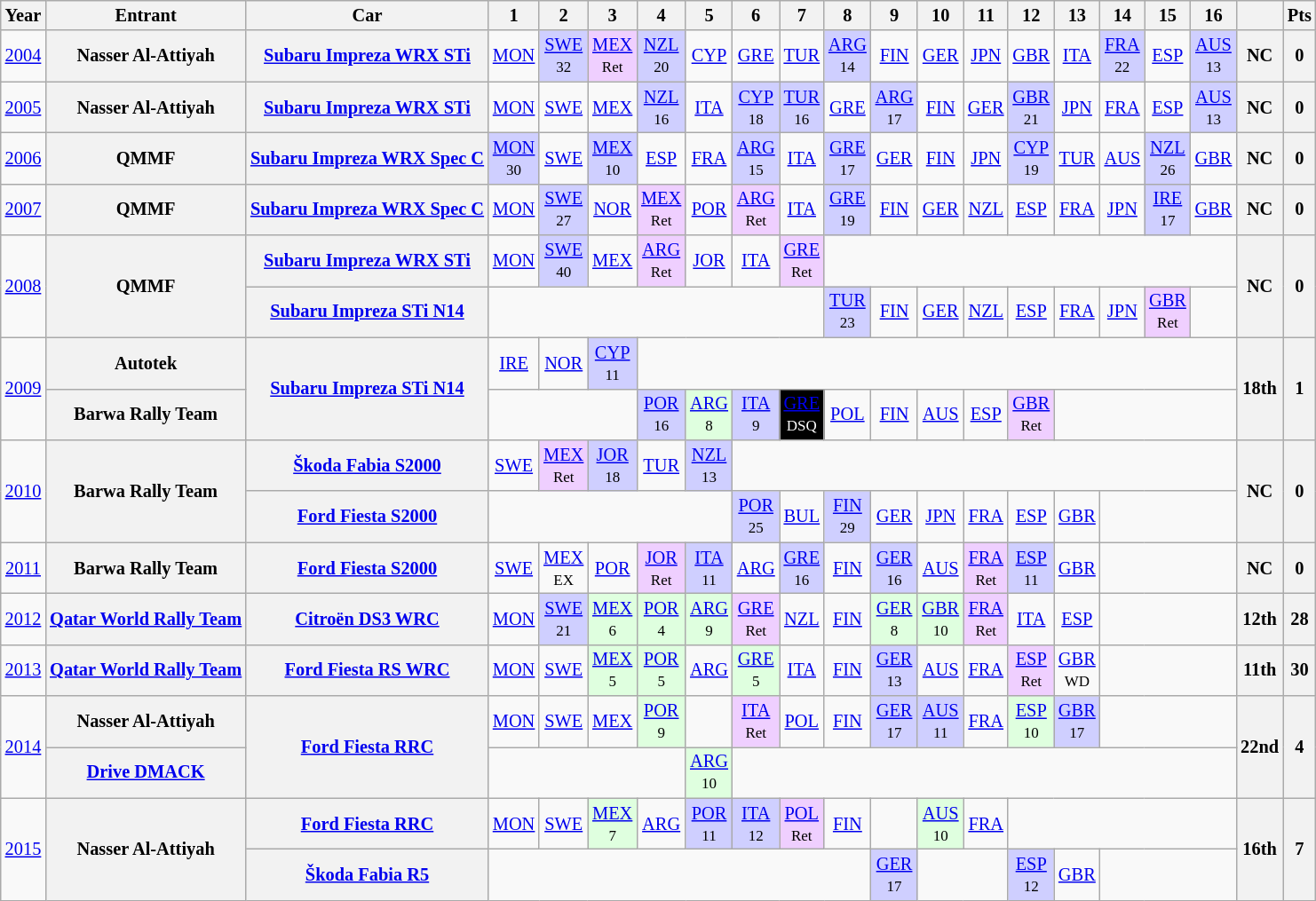<table class="wikitable" style="text-align:center; font-size:85%;">
<tr>
<th>Year</th>
<th>Entrant</th>
<th>Car</th>
<th>1</th>
<th>2</th>
<th>3</th>
<th>4</th>
<th>5</th>
<th>6</th>
<th>7</th>
<th>8</th>
<th>9</th>
<th>10</th>
<th>11</th>
<th>12</th>
<th>13</th>
<th>14</th>
<th>15</th>
<th>16</th>
<th></th>
<th>Pts</th>
</tr>
<tr>
<td><a href='#'>2004</a></td>
<th nowrap>Nasser Al-Attiyah</th>
<th nowrap><a href='#'>Subaru Impreza WRX STi</a></th>
<td><a href='#'>MON</a></td>
<td style="background:#cfcfff;"><a href='#'>SWE</a><br><small>32</small></td>
<td style="background:#efcfff;"><a href='#'>MEX</a><br><small>Ret</small></td>
<td style="background:#cfcfff;"><a href='#'>NZL</a><br><small>20</small></td>
<td><a href='#'>CYP</a></td>
<td><a href='#'>GRE</a></td>
<td><a href='#'>TUR</a></td>
<td style="background:#cfcfff;"><a href='#'>ARG</a><br><small>14</small></td>
<td><a href='#'>FIN</a></td>
<td><a href='#'>GER</a></td>
<td><a href='#'>JPN</a></td>
<td><a href='#'>GBR</a></td>
<td><a href='#'>ITA</a></td>
<td style="background:#cfcfff;"><a href='#'>FRA</a><br><small>22</small></td>
<td><a href='#'>ESP</a></td>
<td style="background:#cfcfff;"><a href='#'>AUS</a><br><small>13</small></td>
<th>NC</th>
<th>0</th>
</tr>
<tr>
<td><a href='#'>2005</a></td>
<th nowrap>Nasser Al-Attiyah</th>
<th nowrap><a href='#'>Subaru Impreza WRX STi</a></th>
<td><a href='#'>MON</a></td>
<td><a href='#'>SWE</a></td>
<td><a href='#'>MEX</a></td>
<td style="background:#cfcfff;"><a href='#'>NZL</a><br><small>16</small></td>
<td><a href='#'>ITA</a></td>
<td style="background:#cfcfff;"><a href='#'>CYP</a><br><small>18</small></td>
<td style="background:#cfcfff;"><a href='#'>TUR</a><br><small>16</small></td>
<td><a href='#'>GRE</a></td>
<td style="background:#cfcfff;"><a href='#'>ARG</a><br><small>17</small></td>
<td><a href='#'>FIN</a></td>
<td><a href='#'>GER</a></td>
<td style="background:#cfcfff;"><a href='#'>GBR</a><br><small>21</small></td>
<td><a href='#'>JPN</a></td>
<td><a href='#'>FRA</a></td>
<td><a href='#'>ESP</a></td>
<td style="background:#cfcfff;"><a href='#'>AUS</a><br><small>13</small></td>
<th>NC</th>
<th>0</th>
</tr>
<tr>
<td><a href='#'>2006</a></td>
<th nowrap>QMMF</th>
<th nowrap><a href='#'>Subaru Impreza WRX Spec C</a></th>
<td style="background:#cfcfff;"><a href='#'>MON</a><br><small>30</small></td>
<td><a href='#'>SWE</a></td>
<td style="background:#cfcfff;"><a href='#'>MEX</a><br><small>10</small></td>
<td><a href='#'>ESP</a></td>
<td><a href='#'>FRA</a></td>
<td style="background:#cfcfff;"><a href='#'>ARG</a><br><small>15</small></td>
<td><a href='#'>ITA</a></td>
<td style="background:#cfcfff;"><a href='#'>GRE</a><br><small>17</small></td>
<td><a href='#'>GER</a></td>
<td><a href='#'>FIN</a></td>
<td><a href='#'>JPN</a></td>
<td style="background:#cfcfff;"><a href='#'>CYP</a><br><small>19</small></td>
<td><a href='#'>TUR</a></td>
<td><a href='#'>AUS</a></td>
<td style="background:#cfcfff;"><a href='#'>NZL</a><br><small>26</small></td>
<td><a href='#'>GBR</a></td>
<th>NC</th>
<th>0</th>
</tr>
<tr>
<td><a href='#'>2007</a></td>
<th nowrap>QMMF</th>
<th nowrap><a href='#'>Subaru Impreza WRX Spec C</a></th>
<td><a href='#'>MON</a></td>
<td style="background:#cfcfff;"><a href='#'>SWE</a><br><small>27</small></td>
<td><a href='#'>NOR</a></td>
<td style="background:#efcfff;"><a href='#'>MEX</a><br><small>Ret</small></td>
<td><a href='#'>POR</a></td>
<td style="background:#efcfff;"><a href='#'>ARG</a><br><small>Ret</small></td>
<td><a href='#'>ITA</a></td>
<td style="background:#cfcfff;"><a href='#'>GRE</a><br><small>19</small></td>
<td><a href='#'>FIN</a></td>
<td><a href='#'>GER</a></td>
<td><a href='#'>NZL</a></td>
<td><a href='#'>ESP</a></td>
<td><a href='#'>FRA</a></td>
<td><a href='#'>JPN</a></td>
<td style="background:#cfcfff;"><a href='#'>IRE</a><br><small>17</small></td>
<td><a href='#'>GBR</a></td>
<th>NC</th>
<th>0</th>
</tr>
<tr>
<td rowspan=2><a href='#'>2008</a></td>
<th rowspan=2 nowrap>QMMF</th>
<th nowrap><a href='#'>Subaru Impreza WRX STi</a></th>
<td><a href='#'>MON</a></td>
<td style="background:#cfcfff;"><a href='#'>SWE</a><br><small>40</small></td>
<td><a href='#'>MEX</a></td>
<td style="background:#efcfff;"><a href='#'>ARG</a><br><small>Ret</small></td>
<td><a href='#'>JOR</a></td>
<td><a href='#'>ITA</a></td>
<td style="background:#efcfff;"><a href='#'>GRE</a><br><small>Ret</small></td>
<td colspan=9></td>
<th rowspan=2>NC</th>
<th rowspan=2>0</th>
</tr>
<tr>
<th nowrap><a href='#'>Subaru Impreza STi N14</a></th>
<td colspan=7></td>
<td style="background:#cfcfff;"><a href='#'>TUR</a><br><small>23</small></td>
<td><a href='#'>FIN</a></td>
<td><a href='#'>GER</a></td>
<td><a href='#'>NZL</a></td>
<td><a href='#'>ESP</a></td>
<td><a href='#'>FRA</a></td>
<td><a href='#'>JPN</a></td>
<td style="background:#efcfff;"><a href='#'>GBR</a><br><small>Ret</small></td>
<td></td>
</tr>
<tr>
<td rowspan=2><a href='#'>2009</a></td>
<th nowrap>Autotek</th>
<th rowspan=2 nowrap><a href='#'>Subaru Impreza STi N14</a></th>
<td><a href='#'>IRE</a></td>
<td><a href='#'>NOR</a></td>
<td style="background:#cfcfff;"><a href='#'>CYP</a><br><small>11</small></td>
<td colspan=13></td>
<th rowspan=2>18th</th>
<th rowspan=2>1</th>
</tr>
<tr>
<th nowrap>Barwa Rally Team</th>
<td colspan=3></td>
<td style="background:#cfcfff;"><a href='#'>POR</a><br><small>16</small></td>
<td style="background:#dfffdf;"><a href='#'>ARG</a><br><small>8</small></td>
<td style="background:#cfcfff;"><a href='#'>ITA</a><br><small>9</small></td>
<td style="background:#000; color:white;"><a href='#'><span>GRE</span></a><br><small>DSQ</small></td>
<td><a href='#'>POL</a></td>
<td><a href='#'>FIN</a></td>
<td><a href='#'>AUS</a></td>
<td><a href='#'>ESP</a></td>
<td style="background:#efcfff;"><a href='#'>GBR</a><br><small>Ret</small></td>
<td colspan=4></td>
</tr>
<tr>
<td rowspan=2><a href='#'>2010</a></td>
<th rowspan=2 nowrap>Barwa Rally Team</th>
<th nowrap><a href='#'>Škoda Fabia S2000</a></th>
<td><a href='#'>SWE</a></td>
<td style="background:#efcfff;"><a href='#'>MEX</a><br><small>Ret</small></td>
<td style="background:#cfcfff;"><a href='#'>JOR</a><br><small>18</small></td>
<td><a href='#'>TUR</a></td>
<td style="background:#cfcfff;"><a href='#'>NZL</a><br><small>13</small></td>
<td colspan=11></td>
<th rowspan=2>NC</th>
<th rowspan=2>0</th>
</tr>
<tr>
<th nowrap><a href='#'>Ford Fiesta S2000</a></th>
<td colspan=5></td>
<td style="background:#cfcfff;"><a href='#'>POR</a><br><small>25</small></td>
<td><a href='#'>BUL</a></td>
<td style="background:#cfcfff;"><a href='#'>FIN</a><br><small>29</small></td>
<td><a href='#'>GER</a></td>
<td><a href='#'>JPN</a></td>
<td><a href='#'>FRA</a></td>
<td><a href='#'>ESP</a></td>
<td><a href='#'>GBR</a></td>
<td colspan=3></td>
</tr>
<tr>
<td><a href='#'>2011</a></td>
<th nowrap>Barwa Rally Team</th>
<th nowrap><a href='#'>Ford Fiesta S2000</a></th>
<td><a href='#'>SWE</a></td>
<td><a href='#'>MEX</a><br><small>EX</small></td>
<td><a href='#'>POR</a></td>
<td style="background:#efcfff;"><a href='#'>JOR</a><br><small>Ret</small></td>
<td style="background:#cfcfff;"><a href='#'>ITA</a><br><small>11</small></td>
<td><a href='#'>ARG</a></td>
<td style="background:#cfcfff;"><a href='#'>GRE</a><br><small>16</small></td>
<td><a href='#'>FIN</a></td>
<td style="background:#cfcfff;"><a href='#'>GER</a><br><small>16</small></td>
<td><a href='#'>AUS</a></td>
<td style="background:#efcfff;"><a href='#'>FRA</a><br><small>Ret</small></td>
<td style="background:#cfcfff;"><a href='#'>ESP</a><br><small>11</small></td>
<td><a href='#'>GBR</a></td>
<td colspan=3></td>
<th>NC</th>
<th>0</th>
</tr>
<tr>
<td><a href='#'>2012</a></td>
<th nowrap><a href='#'>Qatar World Rally Team</a></th>
<th nowrap><a href='#'>Citroën DS3 WRC</a></th>
<td><a href='#'>MON</a></td>
<td style="background:#cfcfff;"><a href='#'>SWE</a><br><small>21</small></td>
<td style="background:#dfffdf;"><a href='#'>MEX</a><br><small>6</small></td>
<td style="background:#dfffdf;"><a href='#'>POR</a><br><small>4</small></td>
<td style="background:#dfffdf;"><a href='#'>ARG</a><br><small>9</small></td>
<td style="background:#efcfff;"><a href='#'>GRE</a><br><small>Ret</small></td>
<td><a href='#'>NZL</a></td>
<td><a href='#'>FIN</a></td>
<td style="background:#dfffdf;"><a href='#'>GER</a><br><small>8</small></td>
<td style="background:#dfffdf;"><a href='#'>GBR</a><br><small>10</small></td>
<td style="background:#efcfff;"><a href='#'>FRA</a><br><small>Ret</small></td>
<td><a href='#'>ITA</a></td>
<td><a href='#'>ESP</a></td>
<td colspan=3></td>
<th>12th</th>
<th>28</th>
</tr>
<tr>
<td><a href='#'>2013</a></td>
<th nowrap><a href='#'>Qatar World Rally Team</a></th>
<th nowrap><a href='#'>Ford Fiesta RS WRC</a></th>
<td><a href='#'>MON</a></td>
<td><a href='#'>SWE</a></td>
<td style="background:#DFFFDF;"><a href='#'>MEX</a><br><small>5</small></td>
<td style="background:#DFFFDF;"><a href='#'>POR</a><br><small>5</small></td>
<td><a href='#'>ARG</a></td>
<td style="background:#DFFFDF;"><a href='#'>GRE</a><br><small>5</small></td>
<td><a href='#'>ITA</a></td>
<td><a href='#'>FIN</a></td>
<td style="background:#CFCFFF;"><a href='#'>GER</a><br><small>13</small></td>
<td><a href='#'>AUS</a></td>
<td><a href='#'>FRA</a></td>
<td style="background:#EFCFFF;"><a href='#'>ESP</a><br><small>Ret</small></td>
<td><a href='#'>GBR</a><br><small>WD</small></td>
<td colspan=3></td>
<th>11th</th>
<th>30</th>
</tr>
<tr>
<td rowspan=2><a href='#'>2014</a></td>
<th nowrap>Nasser Al-Attiyah</th>
<th rowspan=2 nowrap><a href='#'>Ford Fiesta RRC</a></th>
<td><a href='#'>MON</a></td>
<td><a href='#'>SWE</a></td>
<td><a href='#'>MEX</a></td>
<td style="background:#DFFFDF;"><a href='#'>POR</a><br><small>9</small></td>
<td></td>
<td style="background:#EFCFFF;"><a href='#'>ITA</a><br><small>Ret</small></td>
<td><a href='#'>POL</a></td>
<td><a href='#'>FIN</a></td>
<td style="background:#CFCFFF;"><a href='#'>GER</a><br><small>17</small></td>
<td style="background:#CFCFFF;"><a href='#'>AUS</a><br><small>11</small></td>
<td><a href='#'>FRA</a></td>
<td style="background:#DFFFDF;"><a href='#'>ESP</a><br><small>10</small></td>
<td style="background:#CFCFFF;"><a href='#'>GBR</a><br><small>17</small></td>
<td colspan=3></td>
<th rowspan=2>22nd</th>
<th rowspan=2>4</th>
</tr>
<tr>
<th nowrap><a href='#'>Drive DMACK</a></th>
<td colspan=4></td>
<td style="background:#DFFFDF;"><a href='#'>ARG</a><br><small>10</small></td>
<td colspan=11></td>
</tr>
<tr>
<td rowspan=2><a href='#'>2015</a></td>
<th rowspan=2 nowrap>Nasser Al-Attiyah</th>
<th nowrap><a href='#'>Ford Fiesta RRC</a></th>
<td><a href='#'>MON</a></td>
<td><a href='#'>SWE</a></td>
<td style="background:#DFFFDF;"><a href='#'>MEX</a><br><small>7</small></td>
<td><a href='#'>ARG</a></td>
<td style="background:#CFCFFF;"><a href='#'>POR</a><br><small>11</small></td>
<td style="background:#CFCFFF;"><a href='#'>ITA</a><br><small>12</small></td>
<td style="background:#EFCFFF;"><a href='#'>POL</a><br><small>Ret</small></td>
<td><a href='#'>FIN</a></td>
<td></td>
<td style="background:#DFFFDF;"><a href='#'>AUS</a><br><small>10</small></td>
<td><a href='#'>FRA</a></td>
<td colspan=5></td>
<th rowspan=2>16th</th>
<th rowspan=2>7</th>
</tr>
<tr>
<th nowrap><a href='#'>Škoda Fabia R5</a></th>
<td colspan=8></td>
<td style="background:#CFCFFF;"><a href='#'>GER</a><br><small>17</small></td>
<td colspan=2></td>
<td style="background:#CFCFFF;"><a href='#'>ESP</a><br><small>12</small></td>
<td><a href='#'>GBR</a></td>
<td colspan=3></td>
</tr>
</table>
